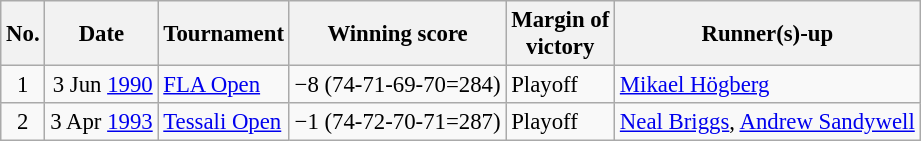<table class="wikitable" style="font-size:95%;">
<tr>
<th>No.</th>
<th>Date</th>
<th>Tournament</th>
<th>Winning score</th>
<th>Margin of<br>victory</th>
<th>Runner(s)-up</th>
</tr>
<tr>
<td align=center>1</td>
<td align=right>3 Jun <a href='#'>1990</a></td>
<td><a href='#'>FLA Open</a></td>
<td>−8 (74-71-69-70=284)</td>
<td>Playoff</td>
<td> <a href='#'>Mikael Högberg</a></td>
</tr>
<tr>
<td align=center>2</td>
<td align=right>3 Apr <a href='#'>1993</a></td>
<td><a href='#'>Tessali Open</a></td>
<td>−1 (74-72-70-71=287)</td>
<td>Playoff</td>
<td> <a href='#'>Neal Briggs</a>,  <a href='#'>Andrew Sandywell</a></td>
</tr>
</table>
